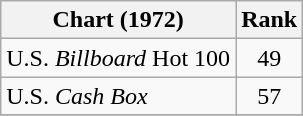<table class="wikitable">
<tr>
<th>Chart (1972)</th>
<th style="text-align:center;">Rank</th>
</tr>
<tr>
<td>U.S. <em>Billboard</em> Hot 100</td>
<td style="text-align:center;">49</td>
</tr>
<tr>
<td>U.S. <em>Cash Box</em> </td>
<td style="text-align:center;">57</td>
</tr>
<tr>
</tr>
</table>
